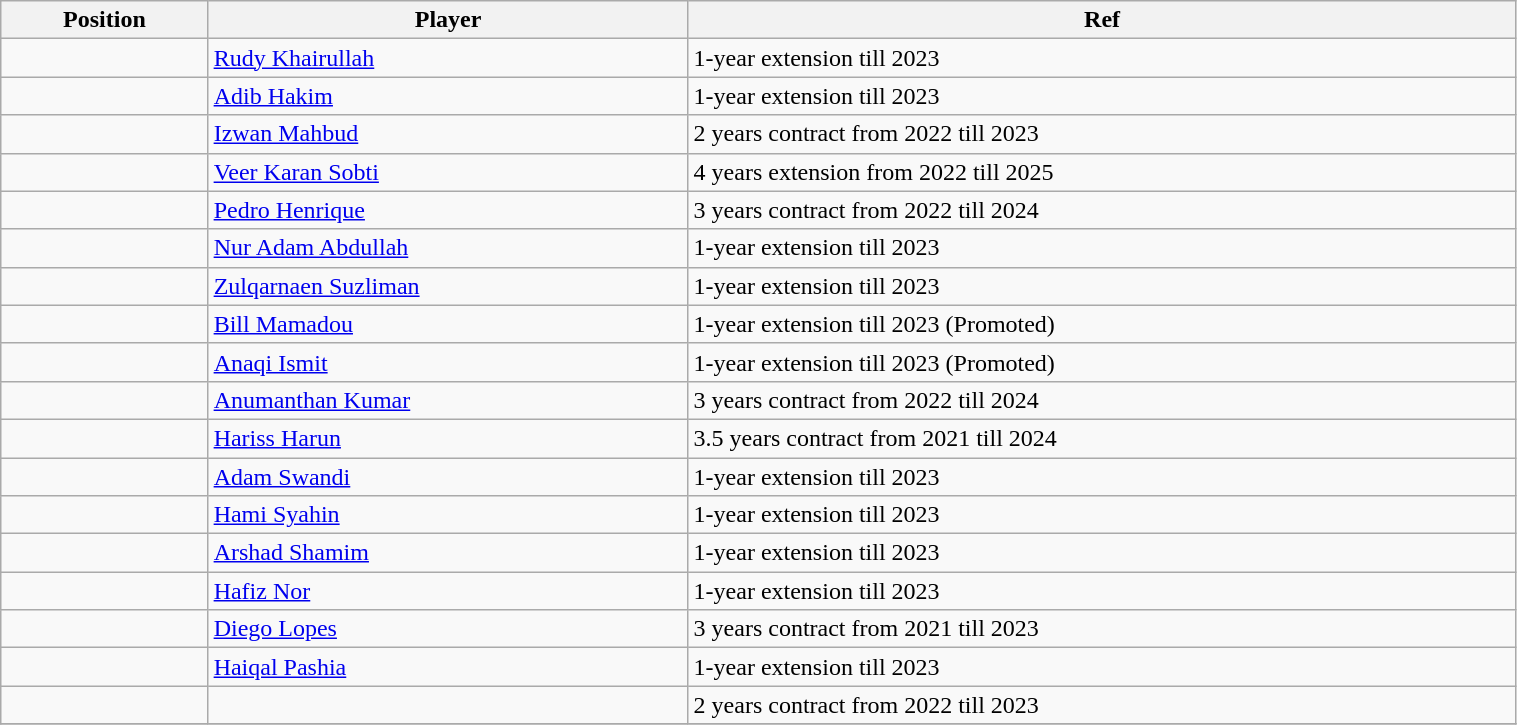<table class="wikitable sortable" style="width:80%; text-align:center; font-size:100%; text-align:left;">
<tr>
<th>Position</th>
<th>Player</th>
<th>Ref</th>
</tr>
<tr>
<td></td>
<td> <a href='#'>Rudy Khairullah</a></td>
<td>1-year extension till 2023</td>
</tr>
<tr>
<td></td>
<td> <a href='#'>Adib Hakim</a></td>
<td>1-year extension till 2023</td>
</tr>
<tr>
<td></td>
<td> <a href='#'>Izwan Mahbud</a></td>
<td>2 years contract from 2022 till 2023 </td>
</tr>
<tr>
<td></td>
<td> <a href='#'>Veer Karan Sobti</a></td>
<td>4 years extension from 2022 till 2025</td>
</tr>
<tr>
<td></td>
<td> <a href='#'>Pedro Henrique</a></td>
<td>3 years contract from 2022 till 2024 </td>
</tr>
<tr>
<td></td>
<td> <a href='#'>Nur Adam Abdullah</a></td>
<td>1-year extension till 2023</td>
</tr>
<tr>
<td></td>
<td> <a href='#'>Zulqarnaen Suzliman</a></td>
<td>1-year extension till 2023</td>
</tr>
<tr>
<td></td>
<td> <a href='#'>Bill Mamadou</a></td>
<td>1-year extension till 2023 (Promoted)</td>
</tr>
<tr>
<td></td>
<td> <a href='#'>Anaqi Ismit</a></td>
<td>1-year extension till 2023 (Promoted)</td>
</tr>
<tr>
<td></td>
<td> <a href='#'>Anumanthan Kumar</a></td>
<td>3 years contract from 2022 till 2024 </td>
</tr>
<tr>
<td></td>
<td> <a href='#'>Hariss Harun</a></td>
<td>3.5 years contract from 2021 till 2024 </td>
</tr>
<tr>
<td></td>
<td> <a href='#'>Adam Swandi</a></td>
<td>1-year extension till 2023</td>
</tr>
<tr>
<td></td>
<td> <a href='#'>Hami Syahin</a></td>
<td>1-year extension till 2023</td>
</tr>
<tr>
<td></td>
<td> <a href='#'>Arshad Shamim</a></td>
<td>1-year extension till 2023</td>
</tr>
<tr>
<td></td>
<td> <a href='#'>Hafiz Nor</a></td>
<td>1-year extension till 2023</td>
</tr>
<tr>
<td></td>
<td> <a href='#'>Diego Lopes</a></td>
<td>3 years contract from 2021 till 2023 </td>
</tr>
<tr>
<td></td>
<td> <a href='#'>Haiqal Pashia</a></td>
<td>1-year extension till 2023</td>
</tr>
<tr>
<td></td>
<td></td>
<td>2 years contract from 2022 till 2023 </td>
</tr>
<tr>
</tr>
</table>
